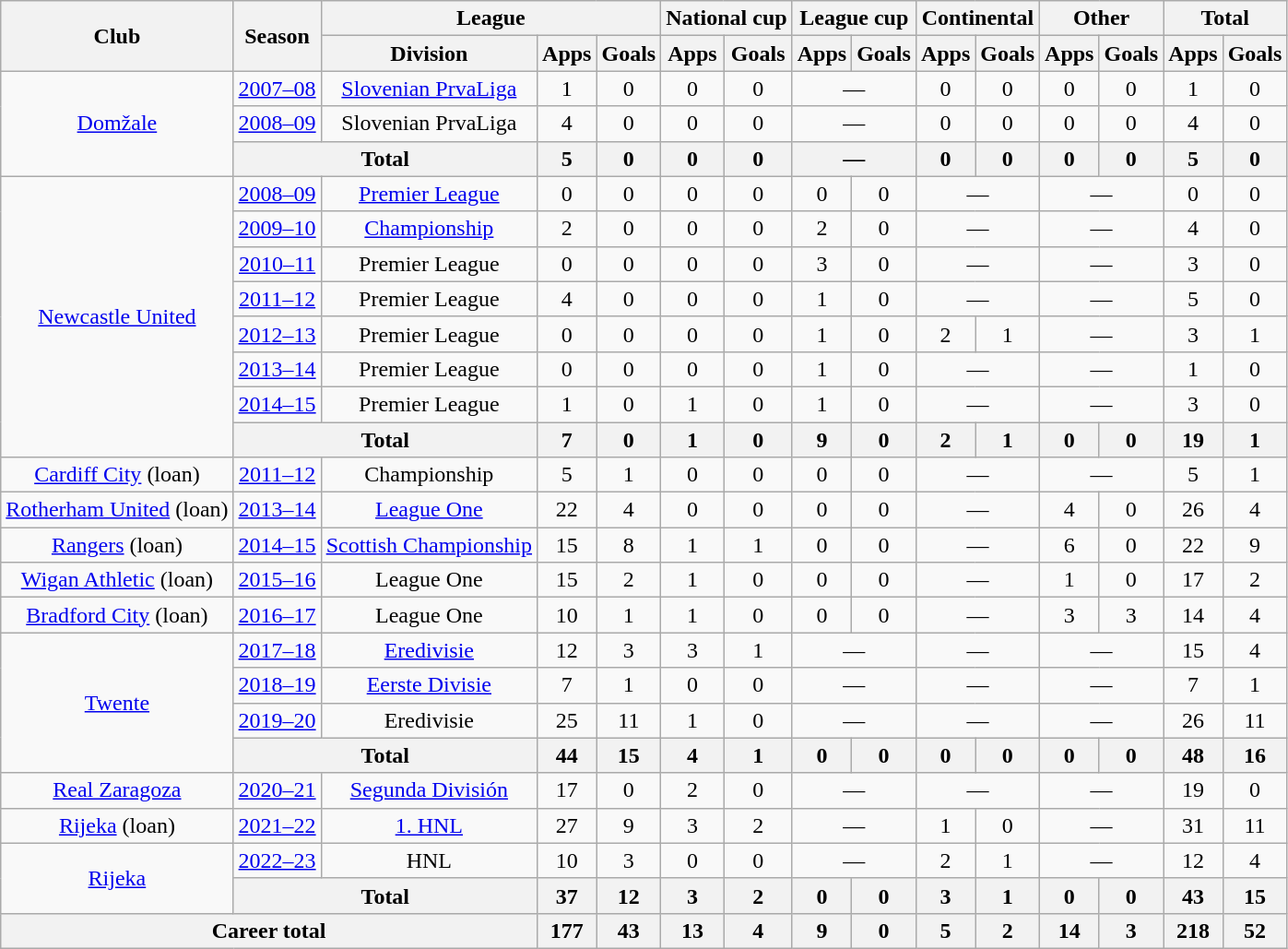<table class=wikitable style=text-align:center>
<tr>
<th rowspan=2>Club</th>
<th rowspan=2>Season</th>
<th colspan=3>League</th>
<th colspan=2>National cup</th>
<th colspan=2>League cup</th>
<th colspan=2>Continental</th>
<th colspan=2>Other</th>
<th colspan=2>Total</th>
</tr>
<tr>
<th>Division</th>
<th>Apps</th>
<th>Goals</th>
<th>Apps</th>
<th>Goals</th>
<th>Apps</th>
<th>Goals</th>
<th>Apps</th>
<th>Goals</th>
<th>Apps</th>
<th>Goals</th>
<th>Apps</th>
<th>Goals</th>
</tr>
<tr>
<td rowspan=3><a href='#'>Domžale</a></td>
<td><a href='#'>2007–08</a></td>
<td><a href='#'>Slovenian PrvaLiga</a></td>
<td>1</td>
<td>0</td>
<td>0</td>
<td>0</td>
<td colspan=2>—</td>
<td>0</td>
<td>0</td>
<td>0</td>
<td>0</td>
<td>1</td>
<td>0</td>
</tr>
<tr>
<td><a href='#'>2008–09</a></td>
<td>Slovenian PrvaLiga</td>
<td>4</td>
<td>0</td>
<td>0</td>
<td>0</td>
<td colspan=2>—</td>
<td>0</td>
<td>0</td>
<td>0</td>
<td>0</td>
<td>4</td>
<td>0</td>
</tr>
<tr>
<th colspan=2>Total</th>
<th>5</th>
<th>0</th>
<th>0</th>
<th>0</th>
<th colspan=2>—</th>
<th>0</th>
<th>0</th>
<th>0</th>
<th>0</th>
<th>5</th>
<th>0</th>
</tr>
<tr>
<td rowspan=8><a href='#'>Newcastle United</a></td>
<td><a href='#'>2008–09</a></td>
<td><a href='#'>Premier League</a></td>
<td>0</td>
<td>0</td>
<td>0</td>
<td>0</td>
<td>0</td>
<td>0</td>
<td colspan=2>—</td>
<td colspan=2>—</td>
<td>0</td>
<td>0</td>
</tr>
<tr>
<td><a href='#'>2009–10</a></td>
<td><a href='#'>Championship</a></td>
<td>2</td>
<td>0</td>
<td>0</td>
<td>0</td>
<td>2</td>
<td>0</td>
<td colspan=2>—</td>
<td colspan=2>—</td>
<td>4</td>
<td>0</td>
</tr>
<tr>
<td><a href='#'>2010–11</a></td>
<td>Premier League</td>
<td>0</td>
<td>0</td>
<td>0</td>
<td>0</td>
<td>3</td>
<td>0</td>
<td colspan=2>—</td>
<td colspan=2>—</td>
<td>3</td>
<td>0</td>
</tr>
<tr>
<td><a href='#'>2011–12</a></td>
<td>Premier League</td>
<td>4</td>
<td>0</td>
<td>0</td>
<td>0</td>
<td>1</td>
<td>0</td>
<td colspan=2>—</td>
<td colspan=2>—</td>
<td>5</td>
<td>0</td>
</tr>
<tr>
<td><a href='#'>2012–13</a></td>
<td>Premier League</td>
<td>0</td>
<td>0</td>
<td>0</td>
<td>0</td>
<td>1</td>
<td>0</td>
<td>2</td>
<td>1</td>
<td colspan=2>—</td>
<td>3</td>
<td>1</td>
</tr>
<tr>
<td><a href='#'>2013–14</a></td>
<td>Premier League</td>
<td>0</td>
<td>0</td>
<td>0</td>
<td>0</td>
<td>1</td>
<td>0</td>
<td colspan=2>—</td>
<td colspan=2>—</td>
<td>1</td>
<td>0</td>
</tr>
<tr>
<td><a href='#'>2014–15</a></td>
<td>Premier League</td>
<td>1</td>
<td>0</td>
<td>1</td>
<td>0</td>
<td>1</td>
<td>0</td>
<td colspan=2>—</td>
<td colspan=2>—</td>
<td>3</td>
<td>0</td>
</tr>
<tr>
<th colspan=2>Total</th>
<th>7</th>
<th>0</th>
<th>1</th>
<th>0</th>
<th>9</th>
<th>0</th>
<th>2</th>
<th>1</th>
<th>0</th>
<th>0</th>
<th>19</th>
<th>1</th>
</tr>
<tr>
<td><a href='#'>Cardiff City</a> (loan)</td>
<td><a href='#'>2011–12</a></td>
<td>Championship</td>
<td>5</td>
<td>1</td>
<td>0</td>
<td>0</td>
<td>0</td>
<td>0</td>
<td colspan=2>—</td>
<td colspan=2>—</td>
<td>5</td>
<td>1</td>
</tr>
<tr>
<td><a href='#'>Rotherham United</a> (loan)</td>
<td><a href='#'>2013–14</a></td>
<td><a href='#'>League One</a></td>
<td>22</td>
<td>4</td>
<td>0</td>
<td>0</td>
<td>0</td>
<td>0</td>
<td colspan=2>—</td>
<td>4</td>
<td>0</td>
<td>26</td>
<td>4</td>
</tr>
<tr>
<td><a href='#'>Rangers</a> (loan)</td>
<td><a href='#'>2014–15</a></td>
<td><a href='#'>Scottish Championship</a></td>
<td>15</td>
<td>8</td>
<td>1</td>
<td>1</td>
<td>0</td>
<td>0</td>
<td colspan=2>—</td>
<td>6</td>
<td>0</td>
<td>22</td>
<td>9</td>
</tr>
<tr>
<td><a href='#'>Wigan Athletic</a> (loan)</td>
<td><a href='#'>2015–16</a></td>
<td>League One</td>
<td>15</td>
<td>2</td>
<td>1</td>
<td>0</td>
<td>0</td>
<td>0</td>
<td colspan=2>—</td>
<td>1</td>
<td>0</td>
<td>17</td>
<td>2</td>
</tr>
<tr>
<td><a href='#'>Bradford City</a> (loan)</td>
<td><a href='#'>2016–17</a></td>
<td>League One</td>
<td>10</td>
<td>1</td>
<td>1</td>
<td>0</td>
<td>0</td>
<td>0</td>
<td colspan=2>—</td>
<td>3</td>
<td>3</td>
<td>14</td>
<td>4</td>
</tr>
<tr>
<td rowspan=4><a href='#'>Twente</a></td>
<td><a href='#'>2017–18</a></td>
<td><a href='#'>Eredivisie</a></td>
<td>12</td>
<td>3</td>
<td>3</td>
<td>1</td>
<td colspan=2>—</td>
<td colspan=2>—</td>
<td colspan=2>—</td>
<td>15</td>
<td>4</td>
</tr>
<tr>
<td><a href='#'>2018–19</a></td>
<td><a href='#'>Eerste Divisie</a></td>
<td>7</td>
<td>1</td>
<td>0</td>
<td>0</td>
<td colspan=2>—</td>
<td colspan=2>—</td>
<td colspan=2>—</td>
<td>7</td>
<td>1</td>
</tr>
<tr>
<td><a href='#'>2019–20</a></td>
<td>Eredivisie</td>
<td>25</td>
<td>11</td>
<td>1</td>
<td>0</td>
<td colspan=2>—</td>
<td colspan=2>—</td>
<td colspan=2>—</td>
<td>26</td>
<td>11</td>
</tr>
<tr>
<th colspan=2>Total</th>
<th>44</th>
<th>15</th>
<th>4</th>
<th>1</th>
<th>0</th>
<th>0</th>
<th>0</th>
<th>0</th>
<th>0</th>
<th>0</th>
<th>48</th>
<th>16</th>
</tr>
<tr>
<td><a href='#'>Real Zaragoza</a></td>
<td><a href='#'>2020–21</a></td>
<td><a href='#'>Segunda División</a></td>
<td>17</td>
<td>0</td>
<td>2</td>
<td>0</td>
<td colspan=2>—</td>
<td colspan=2>—</td>
<td colspan=2>—</td>
<td>19</td>
<td>0</td>
</tr>
<tr>
<td><a href='#'>Rijeka</a> (loan)</td>
<td><a href='#'>2021–22</a></td>
<td><a href='#'>1. HNL</a></td>
<td>27</td>
<td>9</td>
<td>3</td>
<td>2</td>
<td colspan=2>—</td>
<td>1</td>
<td>0</td>
<td colspan=2>—</td>
<td>31</td>
<td>11</td>
</tr>
<tr>
<td rowspan=2><a href='#'>Rijeka</a></td>
<td><a href='#'>2022–23</a></td>
<td>HNL</td>
<td>10</td>
<td>3</td>
<td>0</td>
<td>0</td>
<td colspan=2>—</td>
<td>2</td>
<td>1</td>
<td colspan=2>—</td>
<td>12</td>
<td>4</td>
</tr>
<tr>
<th colspan=2>Total</th>
<th>37</th>
<th>12</th>
<th>3</th>
<th>2</th>
<th>0</th>
<th>0</th>
<th>3</th>
<th>1</th>
<th>0</th>
<th>0</th>
<th>43</th>
<th>15</th>
</tr>
<tr>
<th colspan=3>Career total</th>
<th>177</th>
<th>43</th>
<th>13</th>
<th>4</th>
<th>9</th>
<th>0</th>
<th>5</th>
<th>2</th>
<th>14</th>
<th>3</th>
<th>218</th>
<th>52</th>
</tr>
</table>
